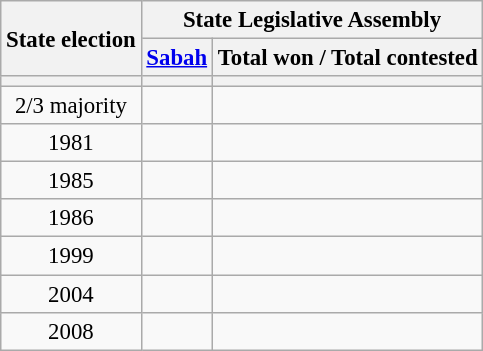<table class="wikitable sortable" style="text-align:center; font-size:95%">
<tr>
<th rowspan="2">State election</th>
<th colspan="2">State Legislative Assembly</th>
</tr>
<tr>
<th><a href='#'>Sabah</a></th>
<th>Total won / Total contested</th>
</tr>
<tr>
<th></th>
<th></th>
<th></th>
</tr>
<tr>
<td>2/3 majority</td>
<td></td>
<td></td>
</tr>
<tr>
<td>1981</td>
<td></td>
<td></td>
</tr>
<tr>
<td>1985</td>
<td></td>
<td></td>
</tr>
<tr>
<td>1986</td>
<td></td>
<td></td>
</tr>
<tr>
<td>1999</td>
<td></td>
<td></td>
</tr>
<tr>
<td>2004</td>
<td></td>
<td></td>
</tr>
<tr>
<td>2008</td>
<td></td>
<td></td>
</tr>
</table>
